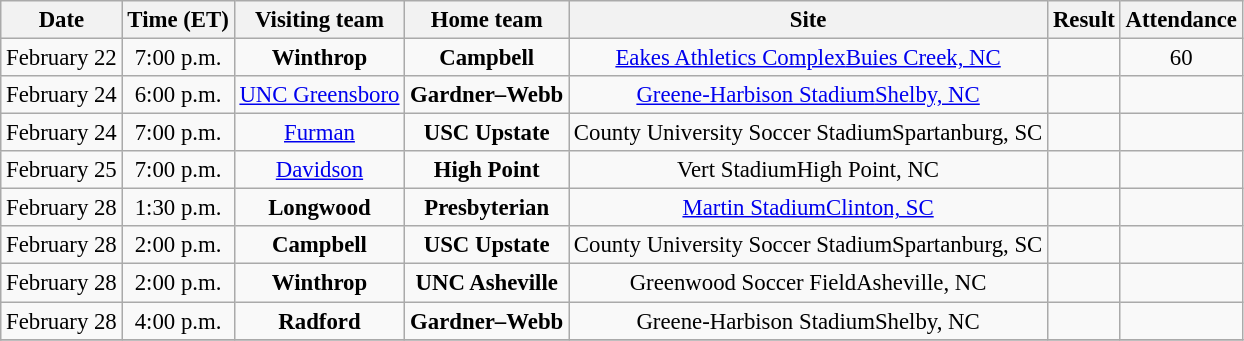<table class="wikitable" style="font-size:95%; text-align: center;">
<tr>
<th>Date</th>
<th>Time (ET)</th>
<th>Visiting team</th>
<th>Home team</th>
<th>Site</th>
<th>Result</th>
<th>Attendance</th>
</tr>
<tr>
<td>February 22</td>
<td>7:00 p.m.</td>
<td><strong>Winthrop</strong></td>
<td><strong>Campbell</strong></td>
<td><a href='#'>Eakes Athletics Complex</a><a href='#'>Buies Creek, NC</a></td>
<td></td>
<td>60</td>
</tr>
<tr>
<td>February 24</td>
<td>6:00 p.m.</td>
<td><a href='#'>UNC Greensboro</a></td>
<td><strong>Gardner–Webb</strong></td>
<td><a href='#'>Greene-Harbison Stadium</a><a href='#'>Shelby, NC</a></td>
<td></td>
<td></td>
</tr>
<tr>
<td>February 24</td>
<td>7:00 p.m.</td>
<td><a href='#'>Furman</a></td>
<td><strong>USC Upstate</strong></td>
<td>County University Soccer StadiumSpartanburg, SC</td>
<td></td>
<td></td>
</tr>
<tr>
<td>February 25</td>
<td>7:00 p.m.</td>
<td><a href='#'>Davidson</a></td>
<td><strong>High Point</strong></td>
<td>Vert StadiumHigh Point, NC</td>
<td></td>
<td></td>
</tr>
<tr>
<td>February 28</td>
<td>1:30 p.m.</td>
<td><strong>Longwood</strong></td>
<td><strong>Presbyterian</strong></td>
<td><a href='#'>Martin Stadium</a><a href='#'>Clinton, SC</a></td>
<td></td>
<td></td>
</tr>
<tr>
<td>February 28</td>
<td>2:00 p.m.</td>
<td><strong>Campbell</strong></td>
<td><strong>USC Upstate</strong></td>
<td>County University Soccer StadiumSpartanburg, SC</td>
<td></td>
<td></td>
</tr>
<tr>
<td>February 28</td>
<td>2:00 p.m.</td>
<td><strong>Winthrop</strong></td>
<td><strong>UNC Asheville</strong></td>
<td>Greenwood Soccer FieldAsheville, NC</td>
<td></td>
<td></td>
</tr>
<tr>
<td>February 28</td>
<td>4:00 p.m.</td>
<td><strong>Radford</strong></td>
<td><strong>Gardner–Webb</strong></td>
<td>Greene-Harbison StadiumShelby, NC</td>
<td></td>
<td></td>
</tr>
<tr>
</tr>
</table>
